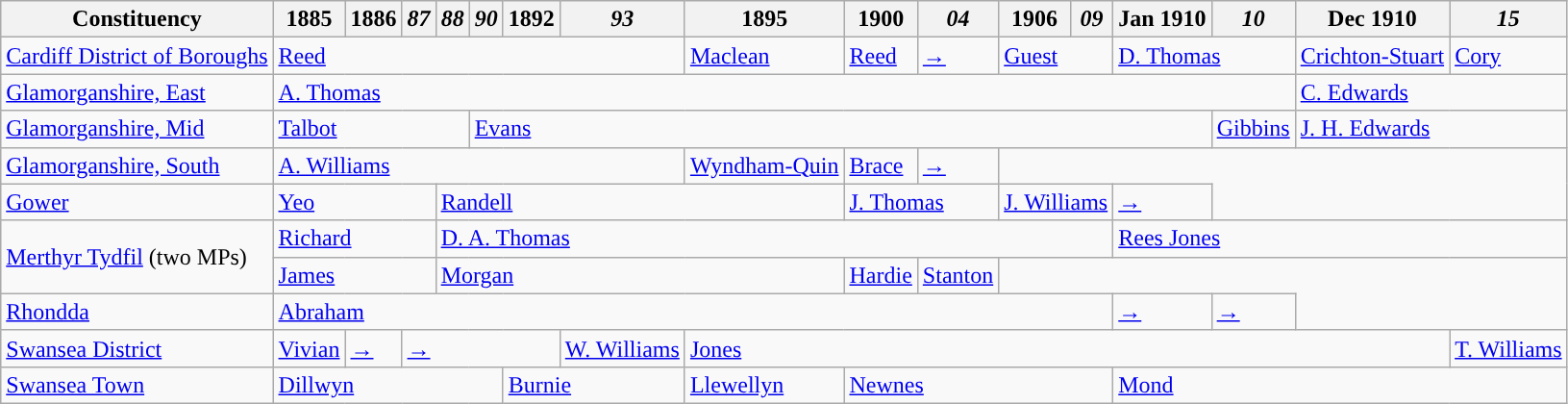<table class="wikitable">
<tr>
<th>Constituency</th>
<th>1885</th>
<th>1886</th>
<th><em>87</em></th>
<th><em>88</em></th>
<th><em>90</em></th>
<th>1892</th>
<th><em>93</em></th>
<th>1895</th>
<th>1900</th>
<th><em>04</em></th>
<th>1906</th>
<th><em>09</em></th>
<th>Jan 1910</th>
<th><em>10</em></th>
<th>Dec 1910</th>
<th><em>15</em></th>
</tr>
<tr>
<td><a href='#'>Cardiff District of Boroughs</a></td>
<td colspan="7"><a href='#'>Reed</a></td>
<td><a href='#'>Maclean</a></td>
<td><a href='#'>Reed</a></td>
<td><a href='#'>→</a></td>
<td colspan="2"><a href='#'>Guest</a></td>
<td colspan="2"><a href='#'>D. Thomas</a></td>
<td><a href='#'>Crichton-Stuart</a></td>
<td><a href='#'>Cory</a></td>
</tr>
<tr>
<td><a href='#'>Glamorganshire, East</a></td>
<td colspan="14"><a href='#'>A. Thomas</a></td>
<td colspan="2"><a href='#'>C. Edwards</a></td>
</tr>
<tr>
<td><a href='#'>Glamorganshire, Mid</a></td>
<td colspan="4"><a href='#'>Talbot</a></td>
<td colspan="9"><a href='#'>Evans</a></td>
<td><a href='#'>Gibbins</a></td>
<td colspan="2"><a href='#'>J. H. Edwards</a></td>
</tr>
<tr>
<td><a href='#'>Glamorganshire, South</a></td>
<td colspan="7"><a href='#'>A. Williams</a></td>
<td><a href='#'>Wyndham-Quin</a></td>
<td><a href='#'>Brace</a></td>
<td><a href='#'>→</a></td>
</tr>
<tr>
<td><a href='#'>Gower</a></td>
<td colspan="3"><a href='#'>Yeo</a></td>
<td colspan="5"><a href='#'>Randell</a></td>
<td colspan="2"><a href='#'>J. Thomas</a></td>
<td colspan="2"><a href='#'>J. Williams</a></td>
<td><a href='#'>→</a></td>
</tr>
<tr>
<td rowspan="2"><a href='#'>Merthyr Tydfil</a> (two MPs)</td>
<td colspan="3"><a href='#'>Richard</a></td>
<td colspan="9"><a href='#'>D. A. Thomas</a></td>
<td colspan="4"><a href='#'>Rees Jones</a></td>
</tr>
<tr>
<td colspan="3"><a href='#'>James</a></td>
<td colspan="5"><a href='#'>Morgan</a></td>
<td><a href='#'>Hardie</a></td>
<td><a href='#'>Stanton</a></td>
</tr>
<tr>
<td><a href='#'>Rhondda</a></td>
<td colspan="12"><a href='#'>Abraham</a></td>
<td><a href='#'>→</a></td>
<td bgcolor=><a href='#'>→</a></td>
</tr>
<tr>
<td><a href='#'>Swansea District</a></td>
<td bgcolor=><a href='#'>Vivian</a></td>
<td><a href='#'>→</a></td>
<td colspan="4"><a href='#'>→</a></td>
<td bgcolor=><a href='#'>W. Williams</a></td>
<td colspan="8"><a href='#'>Jones</a></td>
<td bgcolor=><a href='#'>T. Williams</a></td>
</tr>
<tr>
<td><a href='#'>Swansea Town</a></td>
<td colspan="5"><a href='#'>Dillwyn</a></td>
<td colspan="2"><a href='#'>Burnie</a></td>
<td><a href='#'>Llewellyn</a></td>
<td colspan="4"><a href='#'>Newnes</a></td>
<td colspan="4"><a href='#'>Mond</a></td>
</tr>
</table>
